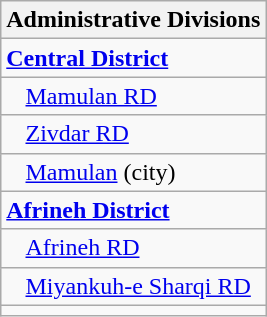<table class="wikitable">
<tr>
<th>Administrative Divisions</th>
</tr>
<tr>
<td><strong><a href='#'>Central District</a></strong></td>
</tr>
<tr>
<td style="padding-left: 1em;"><a href='#'>Mamulan RD</a></td>
</tr>
<tr>
<td style="padding-left: 1em;"><a href='#'>Zivdar RD</a></td>
</tr>
<tr>
<td style="padding-left: 1em;"><a href='#'>Mamulan</a> (city)</td>
</tr>
<tr>
<td><strong><a href='#'>Afrineh District</a></strong></td>
</tr>
<tr>
<td style="padding-left: 1em;"><a href='#'>Afrineh RD</a></td>
</tr>
<tr>
<td style="padding-left: 1em;"><a href='#'>Miyankuh-e Sharqi RD</a></td>
</tr>
<tr>
<td colspan=1></td>
</tr>
</table>
